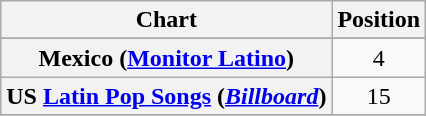<table class="wikitable plainrowheaders" style="text-align:center;">
<tr>
<th>Chart</th>
<th>Position</th>
</tr>
<tr>
</tr>
<tr>
<th scope="row">Mexico (<a href='#'>Monitor Latino</a>)</th>
<td align="center">4</td>
</tr>
<tr>
<th scope="row">US <a href='#'>Latin Pop Songs</a> (<a href='#'><em>Billboard</em></a>)</th>
<td align="center">15</td>
</tr>
<tr>
</tr>
</table>
